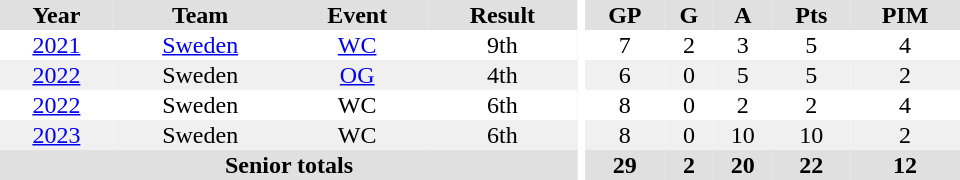<table border="0" cellpadding="1" cellspacing="0" ID="Table3" style="text-align:center; width:40em">
<tr ALIGN="center" bgcolor="#e0e0e0">
<th>Year</th>
<th>Team</th>
<th>Event</th>
<th>Result</th>
<th rowspan="99" bgcolor="#ffffff"></th>
<th>GP</th>
<th>G</th>
<th>A</th>
<th>Pts</th>
<th>PIM</th>
</tr>
<tr>
<td><a href='#'>2021</a></td>
<td><a href='#'>Sweden</a></td>
<td><a href='#'>WC</a></td>
<td>9th</td>
<td>7</td>
<td>2</td>
<td>3</td>
<td>5</td>
<td>4</td>
</tr>
<tr bgcolor="#f0f0f0">
<td><a href='#'>2022</a></td>
<td>Sweden</td>
<td><a href='#'>OG</a></td>
<td>4th</td>
<td>6</td>
<td>0</td>
<td>5</td>
<td>5</td>
<td>2</td>
</tr>
<tr>
<td><a href='#'>2022</a></td>
<td>Sweden</td>
<td>WC</td>
<td>6th</td>
<td>8</td>
<td>0</td>
<td>2</td>
<td>2</td>
<td>4</td>
</tr>
<tr bgcolor="#f0f0f0">
<td><a href='#'>2023</a></td>
<td>Sweden</td>
<td>WC</td>
<td>6th</td>
<td>8</td>
<td>0</td>
<td>10</td>
<td>10</td>
<td>2</td>
</tr>
<tr bgcolor="#e0e0e0">
<th colspan="4">Senior totals</th>
<th>29</th>
<th>2</th>
<th>20</th>
<th>22</th>
<th>12</th>
</tr>
</table>
